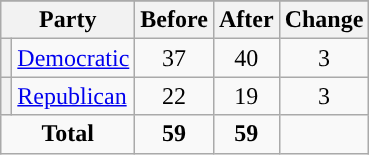<table class="wikitable" style="text-align:center;">
<tr>
</tr>
<tr>
<th colspan=2>Party</th>
<th>Before</th>
<th>After</th>
<th>Change</th>
</tr>
<tr>
<th style="background-color:"></th>
<td style="text-align:left;"><a href='#'>Democratic</a></td>
<td>37</td>
<td>40</td>
<td> 3</td>
</tr>
<tr>
<th style="background-color:"></th>
<td style="text-align:left;"><a href='#'>Republican</a></td>
<td>22</td>
<td>19</td>
<td> 3</td>
</tr>
<tr>
<td colspan=2><strong>Total</strong></td>
<td><strong>59</strong></td>
<td><strong>59</strong></td>
<td></td>
</tr>
</table>
